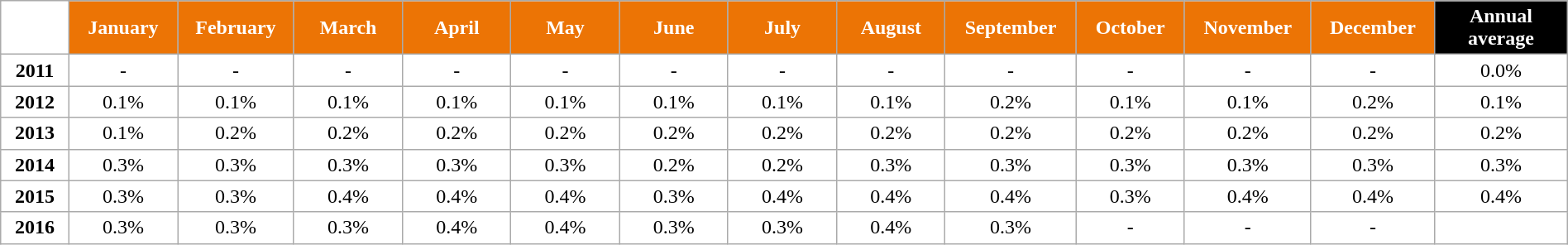<table class="wikitable" style="width:100%; margin:auto; background:#ffffff;">
<tr>
<th style="background:#FFFFFF; color:#FFFFFF;" width="35px"></th>
<th style="background:#EC7405; color:#FFFFFF;" width="60px">January</th>
<th style="background:#EC7405; color:#FFFFFF;" width="60px">February</th>
<th style="background:#EC7405; color:#FFFFFF;" width="60px">March</th>
<th style="background:#EC7405; color:#FFFFFF;" width="60px">April</th>
<th style="background:#EC7405; color:#FFFFFF;" width="60px">May</th>
<th style="background:#EC7405; color:#FFFFFF;" width="60px">June</th>
<th style="background:#EC7405; color:#FFFFFF;" width="60px">July</th>
<th style="background:#EC7405; color:#FFFFFF;" width="60px">August</th>
<th style="background:#EC7405; color:#FFFFFF;" width="60px">September</th>
<th style="background:#EC7405; color:#FFFFFF;" width="60px">October</th>
<th style="background:#EC7405; color:#FFFFFF;" width="60px">November</th>
<th style="background:#EC7405; color:#FFFFFF;" width="60px">December</th>
<th style="background:#000000; color:#FFFFFF;" width="75px">Annual average</th>
</tr>
<tr align="center">
<td><strong>2011</strong></td>
<td>-</td>
<td>-</td>
<td>-</td>
<td>-</td>
<td>-</td>
<td>-</td>
<td>-</td>
<td>-</td>
<td>-</td>
<td>-</td>
<td>-</td>
<td>-</td>
<td>0.0%</td>
</tr>
<tr align="center">
<td><strong>2012</strong></td>
<td>0.1%</td>
<td>0.1%</td>
<td>0.1%</td>
<td>0.1%</td>
<td>0.1%</td>
<td>0.1%</td>
<td>0.1%</td>
<td>0.1%</td>
<td>0.2%</td>
<td>0.1%</td>
<td>0.1%</td>
<td>0.2%</td>
<td> 0.1%</td>
</tr>
<tr align="center">
<td><strong>2013</strong></td>
<td>0.1%</td>
<td>0.2%</td>
<td>0.2%</td>
<td>0.2%</td>
<td>0.2%</td>
<td>0.2%</td>
<td>0.2%</td>
<td>0.2%</td>
<td>0.2%</td>
<td>0.2%</td>
<td>0.2%</td>
<td>0.2%</td>
<td> 0.2%</td>
</tr>
<tr align="center">
<td><strong>2014</strong></td>
<td>0.3%</td>
<td>0.3%</td>
<td>0.3%</td>
<td>0.3%</td>
<td>0.3%</td>
<td>0.2%</td>
<td>0.2%</td>
<td>0.3%</td>
<td>0.3%</td>
<td>0.3%</td>
<td>0.3%</td>
<td>0.3%</td>
<td> 0.3%</td>
</tr>
<tr align="center">
<td><strong>2015</strong></td>
<td>0.3%</td>
<td>0.3%</td>
<td>0.4%</td>
<td>0.4%</td>
<td>0.4%</td>
<td>0.3%</td>
<td>0.4%</td>
<td>0.4%</td>
<td>0.4%</td>
<td>0.3%</td>
<td>0.4%</td>
<td>0.4%</td>
<td> 0.4%</td>
</tr>
<tr align="center">
<td><strong>2016</strong></td>
<td>0.3%</td>
<td>0.3%</td>
<td>0.3%</td>
<td>0.4%</td>
<td>0.4%</td>
<td>0.3%</td>
<td>0.3%</td>
<td>0.4%</td>
<td>0.3%</td>
<td>-</td>
<td>-</td>
<td>-</td>
<td></td>
</tr>
</table>
